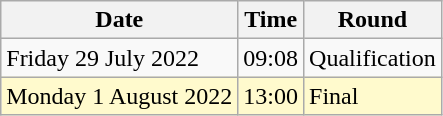<table class = "wikitable">
<tr>
<th>Date</th>
<th>Time</th>
<th>Round</th>
</tr>
<tr>
<td>Friday 29 July 2022</td>
<td>09:08</td>
<td>Qualification</td>
</tr>
<tr>
<td style=background:lemonchiffon>Monday 1 August 2022</td>
<td style=background:lemonchiffon>13:00</td>
<td style=background:lemonchiffon>Final</td>
</tr>
</table>
